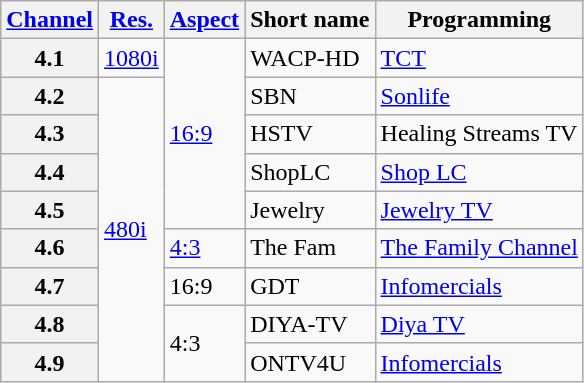<table class="wikitable">
<tr>
<th scope = "col"><a href='#'>Channel</a></th>
<th scope = "col"><a href='#'>Res.</a></th>
<th scope = "col"><a href='#'>Aspect</a></th>
<th scope = "col">Short name</th>
<th scope = "col">Programming</th>
</tr>
<tr>
<th scope = "row">4.1</th>
<td><a href='#'>1080i</a></td>
<td rowspan="5"><a href='#'>16:9</a></td>
<td>WACP-HD</td>
<td><a href='#'>TCT</a></td>
</tr>
<tr>
<th scope = "row">4.2</th>
<td rowspan="8"><a href='#'>480i</a></td>
<td>SBN</td>
<td><a href='#'>Sonlife</a></td>
</tr>
<tr>
<th scope = "row">4.3</th>
<td>HSTV</td>
<td>Healing Streams TV</td>
</tr>
<tr>
<th scope = "row">4.4</th>
<td>ShopLC</td>
<td><a href='#'>Shop LC</a></td>
</tr>
<tr>
<th scope = "row">4.5</th>
<td>Jewelry</td>
<td><a href='#'>Jewelry TV</a></td>
</tr>
<tr>
<th scope = "row">4.6</th>
<td><a href='#'>4:3</a></td>
<td>The Fam</td>
<td><a href='#'>The Family Channel</a></td>
</tr>
<tr>
<th scope = "row">4.7</th>
<td>16:9</td>
<td>GDT</td>
<td><a href='#'>Infomercials</a></td>
</tr>
<tr>
<th scope = "row">4.8</th>
<td rowspan="2">4:3</td>
<td>DIYA-TV</td>
<td><a href='#'>Diya TV</a></td>
</tr>
<tr>
<th scope = "row">4.9</th>
<td>ONTV4U</td>
<td><a href='#'>Infomercials</a></td>
</tr>
</table>
